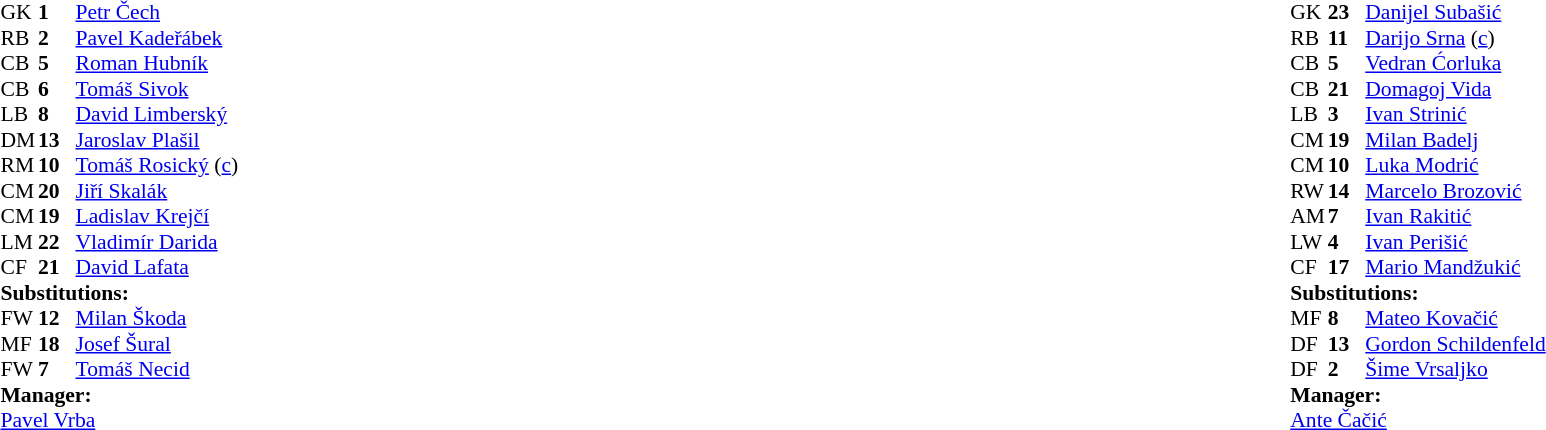<table style="width:100%;">
<tr>
<td style="vertical-align:top; width:40%;"><br><table style="font-size:90%" cellspacing="0" cellpadding="0">
<tr>
<th width="25"></th>
<th width="25"></th>
</tr>
<tr>
<td>GK</td>
<td><strong>1</strong></td>
<td><a href='#'>Petr Čech</a></td>
</tr>
<tr>
<td>RB</td>
<td><strong>2</strong></td>
<td><a href='#'>Pavel Kadeřábek</a></td>
</tr>
<tr>
<td>CB</td>
<td><strong>5</strong></td>
<td><a href='#'>Roman Hubník</a></td>
</tr>
<tr>
<td>CB</td>
<td><strong>6</strong></td>
<td><a href='#'>Tomáš Sivok</a></td>
<td></td>
</tr>
<tr>
<td>LB</td>
<td><strong>8</strong></td>
<td><a href='#'>David Limberský</a></td>
</tr>
<tr>
<td>DM</td>
<td><strong>13</strong></td>
<td><a href='#'>Jaroslav Plašil</a></td>
<td></td>
<td></td>
</tr>
<tr>
<td>RM</td>
<td><strong>10</strong></td>
<td><a href='#'>Tomáš Rosický</a> (<a href='#'>c</a>)</td>
</tr>
<tr>
<td>CM</td>
<td><strong>20</strong></td>
<td><a href='#'>Jiří Skalák</a></td>
<td></td>
<td></td>
</tr>
<tr>
<td>CM</td>
<td><strong>19</strong></td>
<td><a href='#'>Ladislav Krejčí</a></td>
</tr>
<tr>
<td>LM</td>
<td><strong>22</strong></td>
<td><a href='#'>Vladimír Darida</a></td>
</tr>
<tr>
<td>CF</td>
<td><strong>21</strong></td>
<td><a href='#'>David Lafata</a></td>
<td></td>
<td></td>
</tr>
<tr>
<td colspan=3><strong>Substitutions:</strong></td>
</tr>
<tr>
<td>FW</td>
<td><strong>12</strong></td>
<td><a href='#'>Milan Škoda</a></td>
<td></td>
<td></td>
</tr>
<tr>
<td>MF</td>
<td><strong>18</strong></td>
<td><a href='#'>Josef Šural</a></td>
<td></td>
<td></td>
</tr>
<tr>
<td>FW</td>
<td><strong>7</strong></td>
<td><a href='#'>Tomáš Necid</a></td>
<td></td>
<td></td>
</tr>
<tr>
<td colspan=3><strong>Manager:</strong></td>
</tr>
<tr>
<td colspan=3><a href='#'>Pavel Vrba</a></td>
</tr>
</table>
</td>
<td valign="top"></td>
<td style="vertical-align:top; width:50%;"><br><table style="font-size:90%; margin:auto;" cellspacing="0" cellpadding="0">
<tr>
<th width=25></th>
<th width=25></th>
</tr>
<tr>
<td>GK</td>
<td><strong>23</strong></td>
<td><a href='#'>Danijel Subašić</a></td>
</tr>
<tr>
<td>RB</td>
<td><strong>11</strong></td>
<td><a href='#'>Darijo Srna</a> (<a href='#'>c</a>)</td>
</tr>
<tr>
<td>CB</td>
<td><strong>5</strong></td>
<td><a href='#'>Vedran Ćorluka</a></td>
</tr>
<tr>
<td>CB</td>
<td><strong>21</strong></td>
<td><a href='#'>Domagoj Vida</a></td>
<td></td>
</tr>
<tr>
<td>LB</td>
<td><strong>3</strong></td>
<td><a href='#'>Ivan Strinić</a></td>
<td></td>
<td></td>
</tr>
<tr>
<td>CM</td>
<td><strong>19</strong></td>
<td><a href='#'>Milan Badelj</a></td>
<td></td>
</tr>
<tr>
<td>CM</td>
<td><strong>10</strong></td>
<td><a href='#'>Luka Modrić</a></td>
<td></td>
<td></td>
</tr>
<tr>
<td>RW</td>
<td><strong>14</strong></td>
<td><a href='#'>Marcelo Brozović</a></td>
<td></td>
</tr>
<tr>
<td>AM</td>
<td><strong>7</strong></td>
<td><a href='#'>Ivan Rakitić</a></td>
<td></td>
<td></td>
</tr>
<tr>
<td>LW</td>
<td><strong>4</strong></td>
<td><a href='#'>Ivan Perišić</a></td>
</tr>
<tr>
<td>CF</td>
<td><strong>17</strong></td>
<td><a href='#'>Mario Mandžukić</a></td>
</tr>
<tr>
<td colspan=3><strong>Substitutions:</strong></td>
</tr>
<tr>
<td>MF</td>
<td><strong>8</strong></td>
<td><a href='#'>Mateo Kovačić</a></td>
<td></td>
<td></td>
</tr>
<tr>
<td>DF</td>
<td><strong>13</strong></td>
<td><a href='#'>Gordon Schildenfeld</a></td>
<td></td>
<td></td>
</tr>
<tr>
<td>DF</td>
<td><strong>2</strong></td>
<td><a href='#'>Šime Vrsaljko</a></td>
<td></td>
<td></td>
</tr>
<tr>
<td colspan=3><strong>Manager:</strong></td>
</tr>
<tr>
<td colspan=3><a href='#'>Ante Čačić</a></td>
</tr>
</table>
</td>
</tr>
</table>
